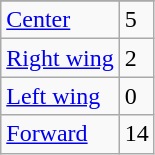<table class="wikitable">
<tr>
</tr>
<tr>
<td><a href='#'>Center</a></td>
<td>5</td>
</tr>
<tr>
<td><a href='#'>Right wing</a></td>
<td>2</td>
</tr>
<tr>
<td><a href='#'>Left wing</a></td>
<td>0</td>
</tr>
<tr>
<td><a href='#'>Forward</a></td>
<td>14</td>
</tr>
</table>
